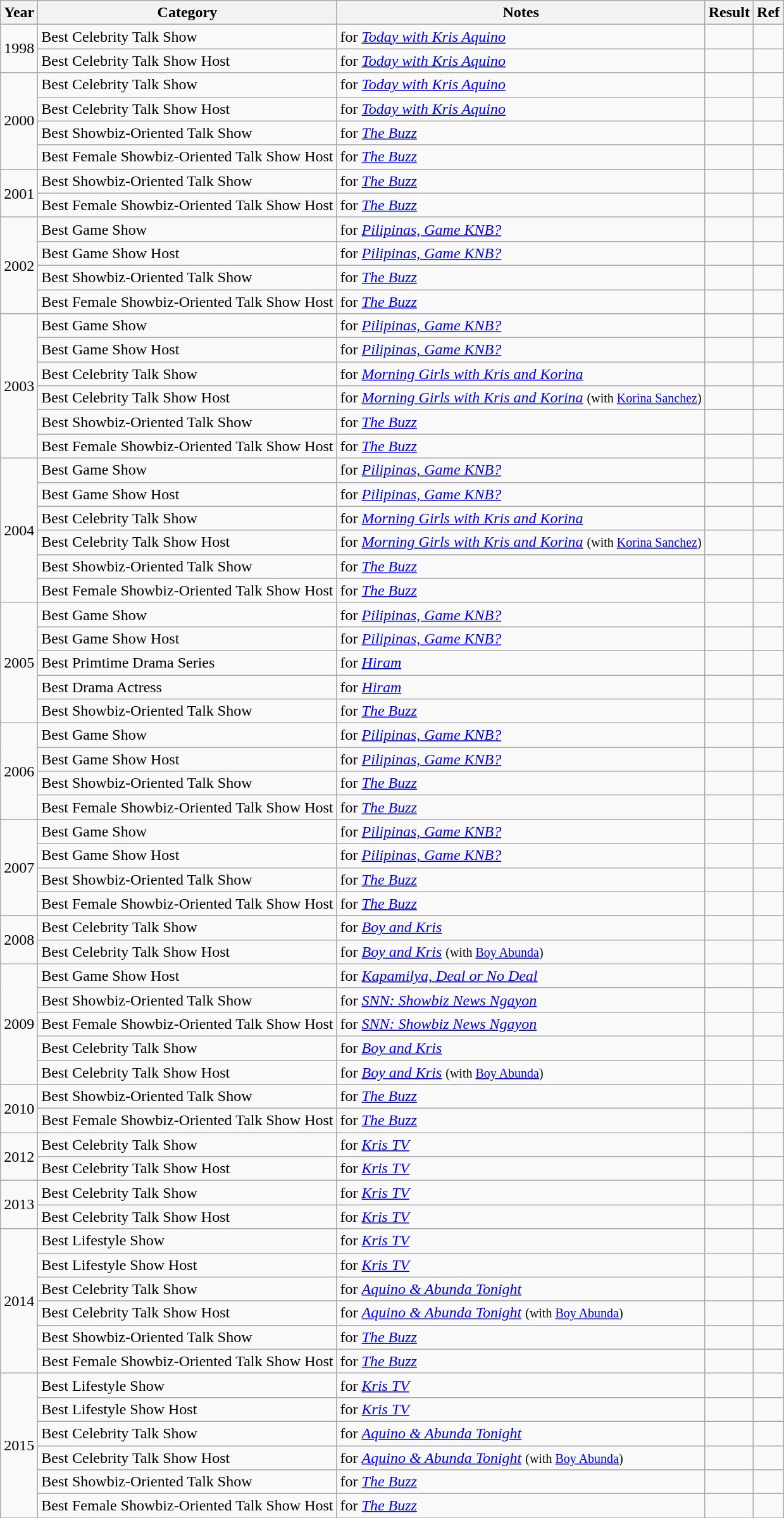<table class="wikitable">
<tr>
<th>Year</th>
<th>Category</th>
<th>Notes</th>
<th>Result</th>
<th>Ref</th>
</tr>
<tr>
<td rowspan="2">1998</td>
<td>Best Celebrity Talk Show</td>
<td>for <em><a href='#'>Today with Kris Aquino</a></em></td>
<td></td>
<td></td>
</tr>
<tr>
<td>Best Celebrity Talk Show Host</td>
<td>for <em><a href='#'>Today with Kris Aquino</a></em></td>
<td></td>
<td></td>
</tr>
<tr>
<td rowspan="4">2000</td>
<td>Best Celebrity Talk Show</td>
<td>for <em><a href='#'>Today with Kris Aquino</a></em></td>
<td></td>
<td></td>
</tr>
<tr>
<td>Best Celebrity Talk Show Host</td>
<td>for <em><a href='#'>Today with Kris Aquino</a></em></td>
<td></td>
<td></td>
</tr>
<tr>
<td>Best Showbiz-Oriented Talk Show</td>
<td>for <em><a href='#'>The Buzz</a></em></td>
<td></td>
<td></td>
</tr>
<tr>
<td>Best Female Showbiz-Oriented Talk Show Host</td>
<td>for <em><a href='#'>The Buzz</a></em></td>
<td></td>
<td></td>
</tr>
<tr>
<td rowspan="2">2001</td>
<td>Best Showbiz-Oriented Talk Show</td>
<td>for <em><a href='#'>The Buzz</a></em></td>
<td></td>
<td></td>
</tr>
<tr>
<td>Best Female Showbiz-Oriented Talk Show Host</td>
<td>for <em><a href='#'>The Buzz</a></em></td>
<td></td>
<td></td>
</tr>
<tr>
<td rowspan="4">2002</td>
<td>Best Game Show</td>
<td>for <em><a href='#'>Pilipinas, Game KNB?</a></em></td>
<td></td>
<td></td>
</tr>
<tr>
<td>Best Game Show Host</td>
<td>for <em><a href='#'>Pilipinas, Game KNB?</a></em></td>
<td></td>
<td></td>
</tr>
<tr>
<td>Best Showbiz-Oriented Talk Show</td>
<td>for <em><a href='#'>The Buzz</a></em></td>
<td></td>
<td></td>
</tr>
<tr>
<td>Best Female Showbiz-Oriented Talk Show Host</td>
<td>for <em><a href='#'>The Buzz</a></em></td>
<td></td>
<td></td>
</tr>
<tr>
<td rowspan="6">2003</td>
<td>Best Game Show</td>
<td>for <em><a href='#'>Pilipinas, Game KNB?</a></em></td>
<td></td>
<td></td>
</tr>
<tr>
<td>Best Game Show Host</td>
<td>for <em><a href='#'>Pilipinas, Game KNB?</a></em></td>
<td></td>
<td></td>
</tr>
<tr>
<td>Best Celebrity Talk Show</td>
<td>for <em><a href='#'>Morning Girls with Kris and Korina</a></em></td>
<td></td>
<td></td>
</tr>
<tr>
<td>Best Celebrity Talk Show Host</td>
<td>for <em><a href='#'>Morning Girls with Kris and Korina</a></em> <small>(with <a href='#'>Korina Sanchez</a>)</small></td>
<td></td>
<td></td>
</tr>
<tr>
<td>Best Showbiz-Oriented Talk Show</td>
<td>for <em><a href='#'>The Buzz</a></em></td>
<td></td>
<td></td>
</tr>
<tr>
<td>Best Female Showbiz-Oriented Talk Show Host</td>
<td>for <em><a href='#'>The Buzz</a></em></td>
<td></td>
<td></td>
</tr>
<tr>
<td rowspan="6">2004</td>
<td>Best Game Show</td>
<td>for <em><a href='#'>Pilipinas, Game KNB?</a></em></td>
<td></td>
<td></td>
</tr>
<tr>
<td>Best Game Show Host</td>
<td>for <em><a href='#'>Pilipinas, Game KNB?</a></em></td>
<td></td>
<td></td>
</tr>
<tr>
<td>Best Celebrity Talk Show</td>
<td>for <em><a href='#'>Morning Girls with Kris and Korina</a></em></td>
<td></td>
<td></td>
</tr>
<tr>
<td>Best Celebrity Talk Show Host</td>
<td>for <em><a href='#'>Morning Girls with Kris and Korina</a></em> <small>(with <a href='#'>Korina Sanchez</a>)</small></td>
<td></td>
<td></td>
</tr>
<tr>
<td>Best Showbiz-Oriented Talk Show</td>
<td>for <em><a href='#'>The Buzz</a></em></td>
<td></td>
<td></td>
</tr>
<tr>
<td>Best Female Showbiz-Oriented Talk Show Host</td>
<td>for <em><a href='#'>The Buzz</a></em></td>
<td></td>
<td></td>
</tr>
<tr>
<td rowspan="5">2005</td>
<td>Best Game Show</td>
<td>for <em><a href='#'>Pilipinas, Game KNB?</a></em></td>
<td></td>
<td></td>
</tr>
<tr>
<td>Best Game Show Host</td>
<td>for <em><a href='#'>Pilipinas, Game KNB?</a></em></td>
<td></td>
<td></td>
</tr>
<tr>
<td>Best Primtime Drama Series</td>
<td>for <em><a href='#'>Hiram</a></em></td>
<td></td>
<td></td>
</tr>
<tr>
<td>Best Drama Actress</td>
<td>for <em><a href='#'>Hiram</a></em></td>
<td></td>
<td></td>
</tr>
<tr>
<td>Best Showbiz-Oriented Talk Show</td>
<td>for <em><a href='#'>The Buzz</a></em></td>
<td></td>
<td></td>
</tr>
<tr>
<td rowspan="4">2006</td>
<td>Best Game Show</td>
<td>for <em><a href='#'>Pilipinas, Game KNB?</a></em></td>
<td></td>
<td></td>
</tr>
<tr>
<td>Best Game Show Host</td>
<td>for <em><a href='#'>Pilipinas, Game KNB?</a></em></td>
<td></td>
<td></td>
</tr>
<tr>
<td>Best Showbiz-Oriented Talk Show</td>
<td>for <em><a href='#'>The Buzz</a></em></td>
<td></td>
<td></td>
</tr>
<tr>
<td>Best Female Showbiz-Oriented Talk Show Host</td>
<td>for <em><a href='#'>The Buzz</a></em></td>
<td></td>
<td></td>
</tr>
<tr>
<td rowspan="4">2007</td>
<td>Best Game Show</td>
<td>for <em><a href='#'>Pilipinas, Game KNB?</a></em></td>
<td></td>
<td></td>
</tr>
<tr>
<td>Best Game Show Host</td>
<td>for <em><a href='#'>Pilipinas, Game KNB?</a></em></td>
<td></td>
<td></td>
</tr>
<tr>
<td>Best Showbiz-Oriented Talk Show</td>
<td>for <em><a href='#'>The Buzz</a></em></td>
<td></td>
<td></td>
</tr>
<tr>
<td>Best Female Showbiz-Oriented Talk Show Host</td>
<td>for <em><a href='#'>The Buzz</a></em></td>
<td></td>
<td></td>
</tr>
<tr>
<td rowspan="2">2008</td>
<td>Best Celebrity Talk Show</td>
<td>for <em><a href='#'>Boy and Kris</a></em></td>
<td></td>
<td></td>
</tr>
<tr>
<td>Best Celebrity Talk Show Host</td>
<td>for <em><a href='#'>Boy and Kris</a></em> <small>(with <a href='#'>Boy Abunda</a>)</small></td>
<td></td>
<td></td>
</tr>
<tr>
<td rowspan="5">2009</td>
<td>Best Game Show Host</td>
<td>for <em><a href='#'>Kapamilya, Deal or No Deal</a></em></td>
<td></td>
<td></td>
</tr>
<tr>
<td>Best Showbiz-Oriented Talk Show</td>
<td>for <em><a href='#'>SNN: Showbiz News Ngayon</a></em></td>
<td></td>
<td></td>
</tr>
<tr>
<td>Best Female Showbiz-Oriented Talk Show Host</td>
<td>for <em><a href='#'>SNN: Showbiz News Ngayon</a></em></td>
<td></td>
<td></td>
</tr>
<tr>
<td>Best Celebrity Talk Show</td>
<td>for <em><a href='#'>Boy and Kris</a></em></td>
<td></td>
<td></td>
</tr>
<tr>
<td>Best Celebrity Talk Show Host</td>
<td>for <em><a href='#'>Boy and Kris</a></em> <small>(with <a href='#'>Boy Abunda</a>)</small></td>
<td></td>
<td></td>
</tr>
<tr>
<td rowspan="2">2010</td>
<td>Best Showbiz-Oriented Talk Show</td>
<td>for <em><a href='#'>The Buzz</a></em></td>
<td></td>
<td></td>
</tr>
<tr>
<td>Best Female Showbiz-Oriented Talk Show Host</td>
<td>for <em><a href='#'>The Buzz</a></em></td>
<td></td>
<td></td>
</tr>
<tr>
<td rowspan="2">2012</td>
<td>Best Celebrity Talk Show</td>
<td>for <em><a href='#'>Kris TV</a></em></td>
<td></td>
<td></td>
</tr>
<tr>
<td>Best Celebrity Talk Show Host</td>
<td>for <em><a href='#'>Kris TV</a></em></td>
<td></td>
<td></td>
</tr>
<tr>
<td rowspan="2">2013</td>
<td>Best Celebrity Talk Show</td>
<td>for <em><a href='#'>Kris TV</a></em></td>
<td></td>
<td></td>
</tr>
<tr>
<td>Best Celebrity Talk Show Host</td>
<td>for <em><a href='#'>Kris TV</a></em></td>
<td></td>
<td></td>
</tr>
<tr>
<td rowspan="6">2014</td>
<td>Best Lifestyle Show</td>
<td>for <em><a href='#'>Kris TV</a></em></td>
<td></td>
<td></td>
</tr>
<tr>
<td>Best Lifestyle Show Host</td>
<td>for <em><a href='#'>Kris TV</a></em></td>
<td></td>
<td></td>
</tr>
<tr>
<td>Best Celebrity Talk Show</td>
<td>for <em><a href='#'>Aquino & Abunda Tonight</a></em></td>
<td></td>
<td></td>
</tr>
<tr>
<td>Best Celebrity Talk Show Host</td>
<td>for <em><a href='#'>Aquino & Abunda Tonight</a></em>  <small>(with <a href='#'>Boy Abunda</a>)</small></td>
<td></td>
<td></td>
</tr>
<tr>
<td>Best Showbiz-Oriented Talk Show</td>
<td>for <em><a href='#'>The Buzz</a></em></td>
<td></td>
<td></td>
</tr>
<tr>
<td>Best Female Showbiz-Oriented Talk Show Host</td>
<td>for <em><a href='#'>The Buzz</a></em></td>
<td></td>
<td></td>
</tr>
<tr>
<td rowspan="6">2015</td>
<td>Best Lifestyle Show</td>
<td>for <em><a href='#'>Kris TV</a></em></td>
<td></td>
<td></td>
</tr>
<tr>
<td>Best Lifestyle Show Host</td>
<td>for <em><a href='#'>Kris TV</a></em></td>
<td></td>
<td></td>
</tr>
<tr>
<td>Best Celebrity Talk Show</td>
<td>for <em><a href='#'>Aquino & Abunda Tonight</a></em></td>
<td></td>
<td></td>
</tr>
<tr>
<td>Best Celebrity Talk Show Host</td>
<td>for <em><a href='#'>Aquino & Abunda Tonight</a></em>  <small>(with <a href='#'>Boy Abunda</a>)</small></td>
<td></td>
<td></td>
</tr>
<tr>
<td>Best Showbiz-Oriented Talk Show</td>
<td>for <em><a href='#'>The Buzz</a></em></td>
<td></td>
<td></td>
</tr>
<tr>
<td>Best Female Showbiz-Oriented Talk Show Host</td>
<td>for <em><a href='#'>The Buzz</a></em></td>
<td></td>
<td></td>
</tr>
<tr>
</tr>
</table>
